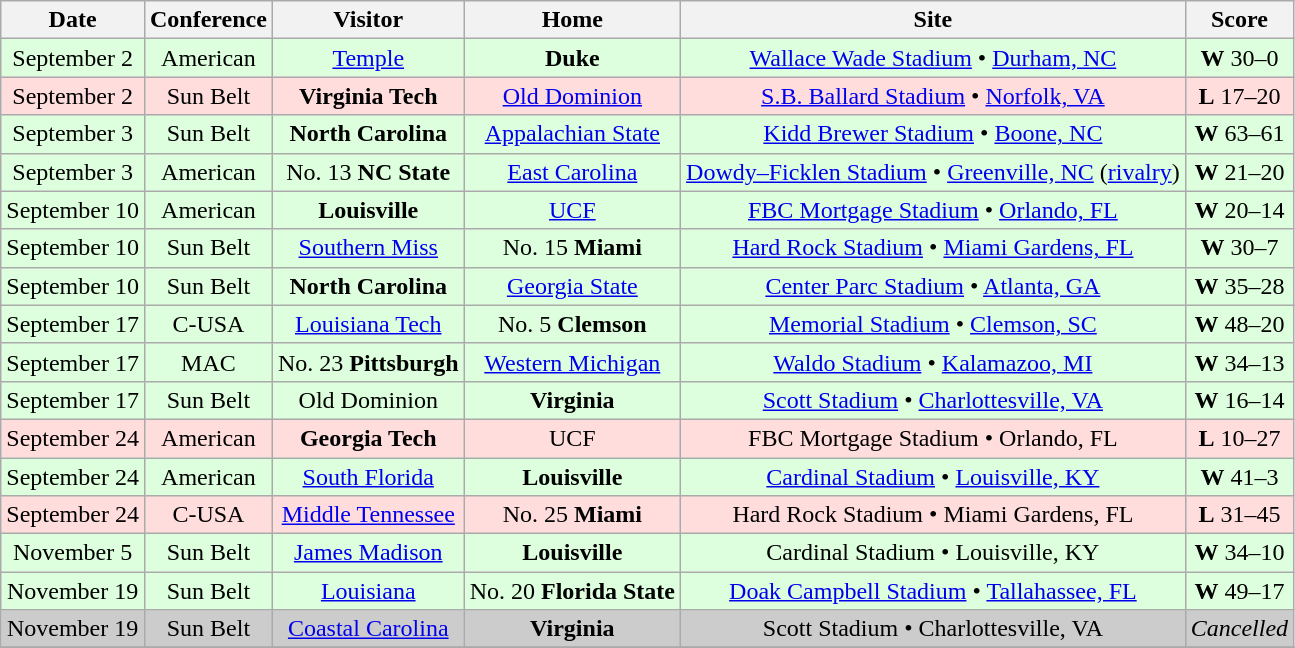<table class="wikitable" style="text-align:center">
<tr>
<th>Date</th>
<th>Conference</th>
<th>Visitor</th>
<th>Home</th>
<th>Site</th>
<th>Score</th>
</tr>
<tr style="background:#DDFFDD;">
<td>September 2</td>
<td>American</td>
<td><a href='#'>Temple</a></td>
<td><strong>Duke</strong></td>
<td><a href='#'>Wallace Wade Stadium</a> • <a href='#'>Durham, NC</a></td>
<td><strong>W</strong> 30–0</td>
</tr>
<tr style="background:#FFDDDD;">
<td>September 2</td>
<td>Sun Belt</td>
<td><strong>Virginia Tech</strong></td>
<td><a href='#'>Old Dominion</a></td>
<td><a href='#'>S.B. Ballard Stadium</a> • <a href='#'>Norfolk, VA</a></td>
<td><strong>L</strong> 17–20</td>
</tr>
<tr style="background:#DDFFDD;">
<td>September 3</td>
<td>Sun Belt</td>
<td><strong>North Carolina</strong></td>
<td><a href='#'>Appalachian State</a></td>
<td><a href='#'>Kidd Brewer Stadium</a> • <a href='#'>Boone, NC</a></td>
<td><strong>W</strong> 63–61</td>
</tr>
<tr style="background:#DDFFDD;">
<td>September 3</td>
<td>American</td>
<td>No. 13 <strong>NC State</strong></td>
<td><a href='#'>East Carolina</a></td>
<td><a href='#'>Dowdy–Ficklen Stadium</a> • <a href='#'>Greenville, NC</a> (<a href='#'>rivalry</a>)</td>
<td><strong>W</strong> 21–20</td>
</tr>
<tr style="background:#DDFFDD;">
<td>September 10</td>
<td>American</td>
<td><strong>Louisville</strong></td>
<td><a href='#'>UCF</a></td>
<td><a href='#'>FBC Mortgage Stadium</a> • <a href='#'>Orlando, FL</a></td>
<td><strong>W</strong> 20–14</td>
</tr>
<tr style="background:#DDFFDD;">
<td>September 10</td>
<td>Sun Belt</td>
<td><a href='#'>Southern Miss</a></td>
<td>No. 15 <strong>Miami</strong></td>
<td><a href='#'>Hard Rock Stadium</a> • <a href='#'>Miami Gardens, FL</a></td>
<td><strong>W</strong> 30–7</td>
</tr>
<tr style="background:#DDFFDD;">
<td>September 10</td>
<td>Sun Belt</td>
<td><strong>North Carolina</strong></td>
<td><a href='#'>Georgia State</a></td>
<td><a href='#'>Center Parc Stadium</a> • <a href='#'>Atlanta, GA</a></td>
<td><strong>W</strong> 35–28</td>
</tr>
<tr style="background:#DDFFDD;">
<td>September 17</td>
<td>C-USA</td>
<td><a href='#'>Louisiana Tech</a></td>
<td>No. 5 <strong>Clemson</strong></td>
<td><a href='#'>Memorial Stadium</a> • <a href='#'>Clemson, SC</a></td>
<td><strong>W</strong> 48–20</td>
</tr>
<tr style="background:#DDFFDD;">
<td>September 17</td>
<td>MAC</td>
<td>No. 23 <strong>Pittsburgh</strong></td>
<td><a href='#'>Western Michigan</a></td>
<td><a href='#'>Waldo Stadium</a> • <a href='#'>Kalamazoo, MI</a></td>
<td><strong>W</strong> 34–13</td>
</tr>
<tr style="background:#DDFFDD;">
<td>September 17</td>
<td>Sun Belt</td>
<td>Old Dominion</td>
<td><strong>Virginia</strong></td>
<td><a href='#'>Scott Stadium</a> • <a href='#'>Charlottesville, VA</a></td>
<td><strong>W</strong> 16–14</td>
</tr>
<tr style="background:#FFDDDD;">
<td>September 24</td>
<td>American</td>
<td><strong>Georgia Tech</strong></td>
<td>UCF</td>
<td>FBC Mortgage Stadium • Orlando, FL</td>
<td><strong>L</strong> 10–27</td>
</tr>
<tr style="background:#DDFFDD;">
<td>September 24</td>
<td>American</td>
<td><a href='#'>South Florida</a></td>
<td><strong>Louisville</strong></td>
<td><a href='#'>Cardinal Stadium</a> • <a href='#'>Louisville, KY</a></td>
<td><strong>W</strong> 41–3</td>
</tr>
<tr style="background:#FFDDDD;">
<td>September 24</td>
<td>C-USA</td>
<td><a href='#'>Middle Tennessee</a></td>
<td>No. 25 <strong>Miami</strong></td>
<td>Hard Rock Stadium • Miami Gardens, FL</td>
<td><strong>L</strong> 31–45</td>
</tr>
<tr style="background:#DDFFDD;">
<td>November 5</td>
<td>Sun Belt</td>
<td><a href='#'>James Madison</a></td>
<td><strong>Louisville</strong></td>
<td>Cardinal Stadium • Louisville, KY</td>
<td><strong>W</strong> 34–10</td>
</tr>
<tr style="background:#DDFFDD;">
<td>November 19</td>
<td>Sun Belt</td>
<td><a href='#'>Louisiana</a></td>
<td>No. 20 <strong>Florida State</strong></td>
<td><a href='#'>Doak Campbell Stadium</a> • <a href='#'>Tallahassee, FL</a></td>
<td><strong>W</strong> 49–17</td>
</tr>
<tr style="background:#CCCCCC;">
<td>November 19</td>
<td>Sun Belt</td>
<td><a href='#'>Coastal Carolina</a></td>
<td><strong>Virginia</strong></td>
<td>Scott Stadium • Charlottesville, VA</td>
<td><em>Cancelled</em></td>
</tr>
<tr>
</tr>
</table>
